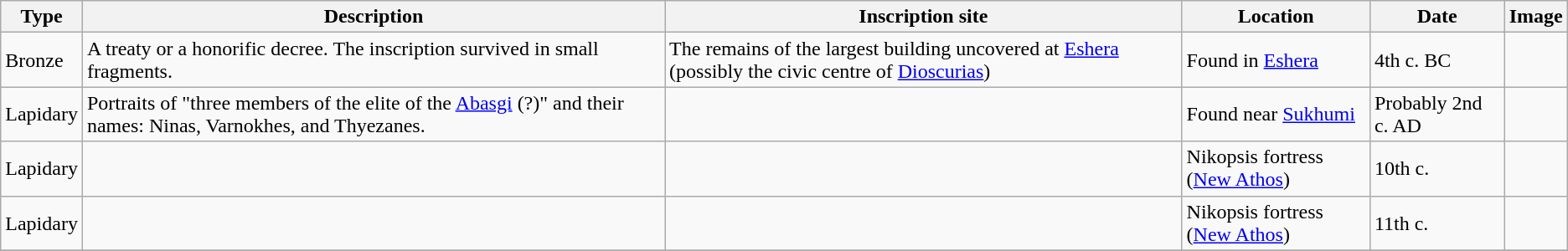<table class="wikitable">
<tr>
<th>Type</th>
<th>Description</th>
<th>Inscription site</th>
<th>Location</th>
<th>Date</th>
<th>Image</th>
</tr>
<tr>
<td>Bronze</td>
<td>A treaty or a honorific decree. The inscription survived in small fragments.</td>
<td>The remains of the largest building uncovered at <a href='#'>Eshera</a> (possibly the civic centre of <a href='#'>Dioscurias</a>)</td>
<td>Found in <a href='#'>Eshera</a></td>
<td>4th c. BC</td>
<td></td>
</tr>
<tr>
<td>Lapidary</td>
<td>Portraits of "three members of the elite of the <a href='#'>Abasgi</a> (?)" and their names: Ninas, Varnokhes, and Thyezanes.</td>
<td></td>
<td>Found near <a href='#'>Sukhumi</a></td>
<td>Probably 2nd c. AD</td>
<td></td>
</tr>
<tr>
<td>Lapidary</td>
<td></td>
<td></td>
<td>Nikopsis fortress (<a href='#'>New Athos</a>)</td>
<td>10th c.</td>
<td></td>
</tr>
<tr>
<td>Lapidary</td>
<td></td>
<td></td>
<td>Nikopsis fortress (<a href='#'>New Athos</a>)</td>
<td>11th c.</td>
<td></td>
</tr>
<tr>
</tr>
</table>
